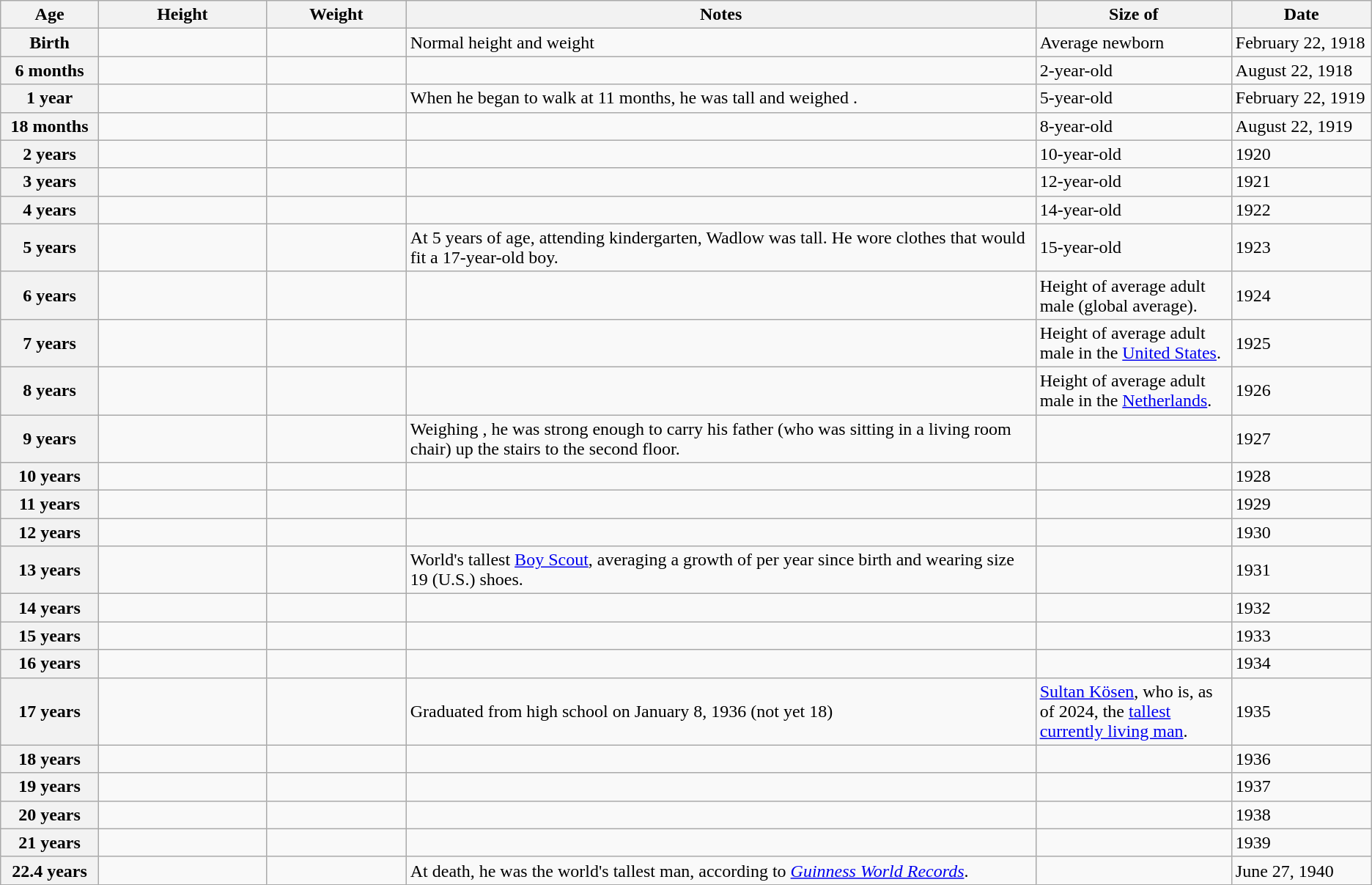<table class="wikitable">
<tr>
<th scope="col" width=7%>Age</th>
<th scope="col" width=12%>Height</th>
<th scope="col" width=10%>Weight</th>
<th scope="col" width=45%>Notes</th>
<th scope="col" width=14%>Size of</th>
<th scope="col" width=10%>Date</th>
</tr>
<tr>
<th scope="row">Birth</th>
<td></td>
<td></td>
<td>Normal height and weight</td>
<td>Average newborn</td>
<td>February 22, 1918</td>
</tr>
<tr>
<th scope="row">6 months</th>
<td></td>
<td></td>
<td></td>
<td>2-year-old</td>
<td>August 22, 1918</td>
</tr>
<tr>
<th scope="row">1 year</th>
<td></td>
<td></td>
<td>When he began to walk at 11 months, he was  tall and weighed .</td>
<td>5-year-old</td>
<td>February 22, 1919</td>
</tr>
<tr>
<th scope="row">18 months</th>
<td></td>
<td></td>
<td></td>
<td>8-year-old</td>
<td>August 22, 1919</td>
</tr>
<tr>
<th scope="row">2 years</th>
<td></td>
<td></td>
<td></td>
<td>10-year-old</td>
<td>1920</td>
</tr>
<tr>
<th scope="row">3 years</th>
<td></td>
<td></td>
<td></td>
<td>12-year-old</td>
<td>1921</td>
</tr>
<tr>
<th scope="row">4 years</th>
<td></td>
<td></td>
<td></td>
<td>14-year-old</td>
<td>1922</td>
</tr>
<tr>
<th scope="row">5 years</th>
<td></td>
<td></td>
<td>At 5 years of age, attending kindergarten, Wadlow was  tall. He wore clothes that would fit a 17-year-old boy.</td>
<td>15-year-old</td>
<td>1923</td>
</tr>
<tr>
<th scope="row">6 years</th>
<td></td>
<td></td>
<td></td>
<td>Height of average adult male (global average).</td>
<td>1924</td>
</tr>
<tr>
<th scope="row">7 years</th>
<td></td>
<td></td>
<td></td>
<td>Height of average adult male in the <a href='#'>United States</a>.</td>
<td>1925</td>
</tr>
<tr>
<th scope="row">8 years</th>
<td></td>
<td></td>
<td></td>
<td>Height of average adult male in the <a href='#'>Netherlands</a>.</td>
<td>1926</td>
</tr>
<tr>
<th scope="row">9 years</th>
<td></td>
<td></td>
<td>Weighing , he was strong enough to carry his father (who was sitting in a living room chair) up the stairs to the second floor.</td>
<td></td>
<td>1927</td>
</tr>
<tr>
<th scope="row">10 years</th>
<td></td>
<td></td>
<td></td>
<td></td>
<td>1928</td>
</tr>
<tr>
<th scope="row">11 years</th>
<td></td>
<td></td>
<td></td>
<td></td>
<td>1929</td>
</tr>
<tr>
<th scope="row">12 years</th>
<td></td>
<td></td>
<td></td>
<td></td>
<td>1930</td>
</tr>
<tr>
<th scope="row">13 years</th>
<td></td>
<td></td>
<td>World's tallest <a href='#'>Boy Scout</a>, averaging a growth of  per year since birth and wearing size 19 (U.S.) shoes.</td>
<td></td>
<td>1931</td>
</tr>
<tr>
<th scope="row">14 years</th>
<td></td>
<td></td>
<td></td>
<td></td>
<td>1932</td>
</tr>
<tr>
<th scope="row">15 years</th>
<td></td>
<td></td>
<td></td>
<td></td>
<td>1933</td>
</tr>
<tr>
<th scope="row">16 years</th>
<td></td>
<td></td>
<td></td>
<td></td>
<td>1934</td>
</tr>
<tr>
<th scope="row">17 years</th>
<td></td>
<td></td>
<td>Graduated from high school on January 8, 1936 (not yet 18)</td>
<td><a href='#'>Sultan Kösen</a>, who is, as of 2024, the <a href='#'>tallest currently living man</a>.</td>
<td>1935</td>
</tr>
<tr>
<th scope="row">18 years</th>
<td></td>
<td></td>
<td></td>
<td></td>
<td>1936</td>
</tr>
<tr>
<th scope="row">19 years</th>
<td></td>
<td></td>
<td></td>
<td></td>
<td>1937</td>
</tr>
<tr>
<th scope="row">20 years</th>
<td></td>
<td></td>
<td></td>
<td></td>
<td>1938</td>
</tr>
<tr>
<th scope="row">21 years</th>
<td></td>
<td></td>
<td></td>
<td></td>
<td>1939</td>
</tr>
<tr>
<th scope="row">22.4 years</th>
<td></td>
<td></td>
<td>At death, he was the world's tallest man, according to <em><a href='#'>Guinness World Records</a></em>.</td>
<td></td>
<td>June 27, 1940</td>
</tr>
</table>
